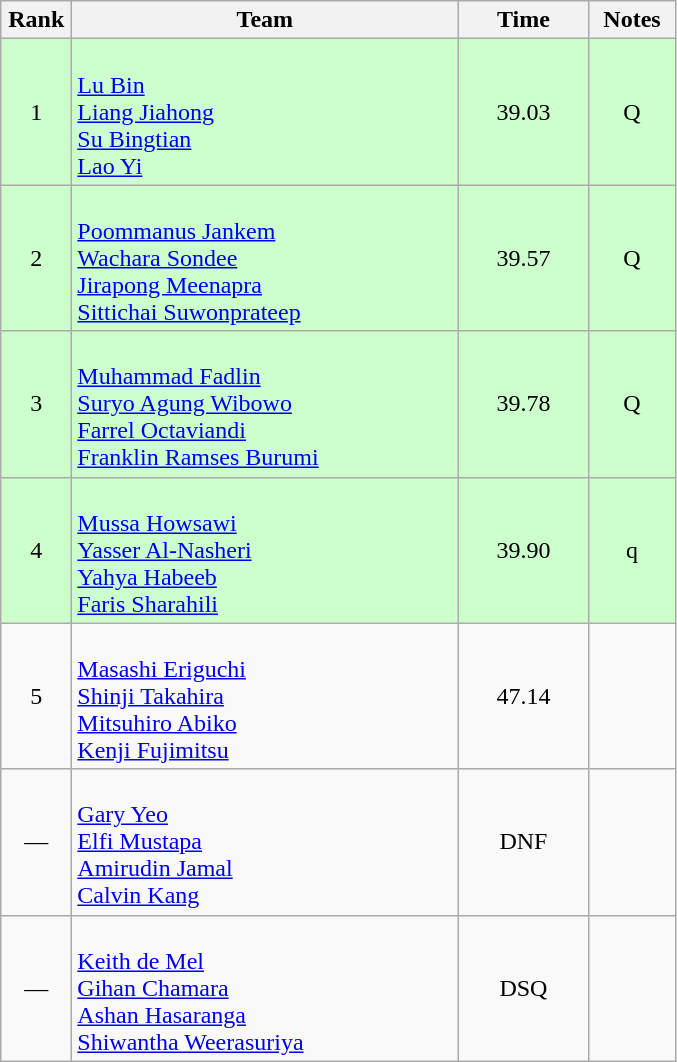<table class="wikitable" style="text-align:center">
<tr>
<th width=40>Rank</th>
<th width=250>Team</th>
<th width=80>Time</th>
<th width=50>Notes</th>
</tr>
<tr bgcolor=ccffcc>
<td>1</td>
<td align=left><br><a href='#'>Lu Bin</a><br><a href='#'>Liang Jiahong</a><br><a href='#'>Su Bingtian</a><br><a href='#'>Lao Yi</a></td>
<td>39.03</td>
<td>Q</td>
</tr>
<tr bgcolor=ccffcc>
<td>2</td>
<td align=left><br><a href='#'>Poommanus Jankem</a><br><a href='#'>Wachara Sondee</a><br><a href='#'>Jirapong Meenapra</a><br><a href='#'>Sittichai Suwonprateep</a></td>
<td>39.57</td>
<td>Q</td>
</tr>
<tr bgcolor=ccffcc>
<td>3</td>
<td align=left><br><a href='#'>Muhammad Fadlin</a><br><a href='#'>Suryo Agung Wibowo</a><br><a href='#'>Farrel Octaviandi</a><br><a href='#'>Franklin Ramses Burumi</a></td>
<td>39.78</td>
<td>Q</td>
</tr>
<tr bgcolor=ccffcc>
<td>4</td>
<td align=left><br><a href='#'>Mussa Howsawi</a><br><a href='#'>Yasser Al-Nasheri</a><br><a href='#'>Yahya Habeeb</a><br><a href='#'>Faris Sharahili</a></td>
<td>39.90</td>
<td>q</td>
</tr>
<tr>
<td>5</td>
<td align=left><br><a href='#'>Masashi Eriguchi</a><br><a href='#'>Shinji Takahira</a><br><a href='#'>Mitsuhiro Abiko</a><br><a href='#'>Kenji Fujimitsu</a></td>
<td>47.14</td>
<td></td>
</tr>
<tr>
<td>—</td>
<td align=left><br><a href='#'>Gary Yeo</a><br><a href='#'>Elfi Mustapa</a><br><a href='#'>Amirudin Jamal</a><br><a href='#'>Calvin Kang</a></td>
<td>DNF</td>
<td></td>
</tr>
<tr>
<td>—</td>
<td align=left><br><a href='#'>Keith de Mel</a><br><a href='#'>Gihan Chamara</a><br><a href='#'>Ashan Hasaranga</a><br><a href='#'>Shiwantha Weerasuriya</a></td>
<td>DSQ</td>
<td></td>
</tr>
</table>
